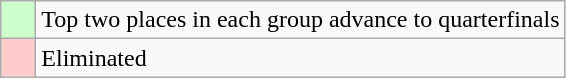<table class="wikitable">
<tr>
<td style="background: #ccffcc;">    </td>
<td>Top two places in each group advance to quarterfinals</td>
</tr>
<tr>
<td style="background: #ffcccc;">    </td>
<td>Eliminated</td>
</tr>
</table>
